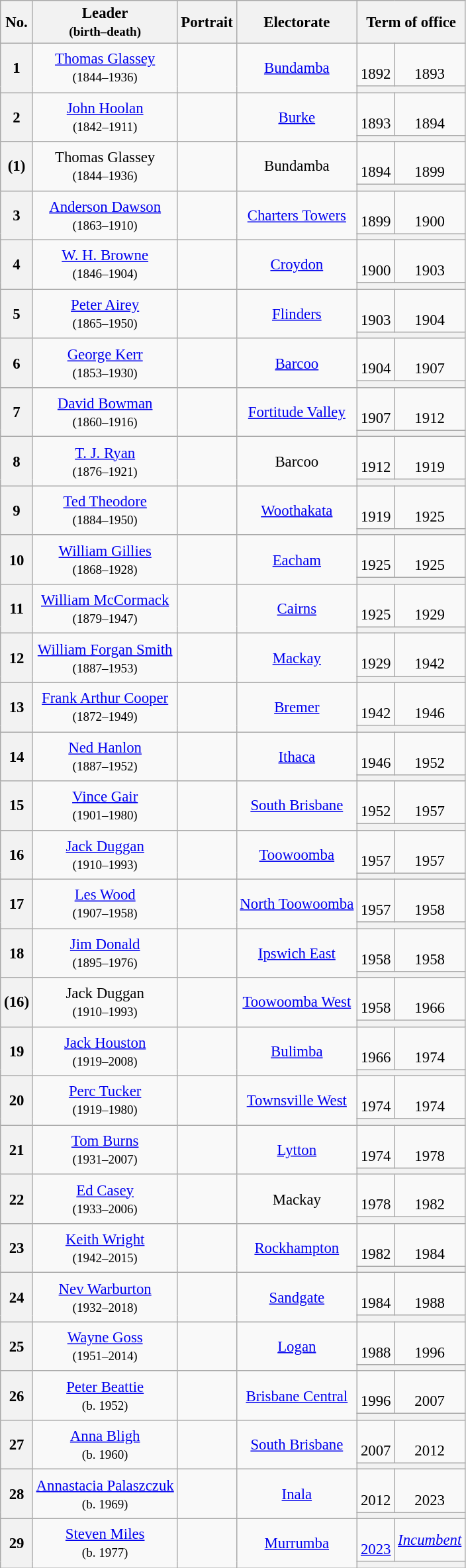<table class="wikitable" style="text-align:center; font-size: 95%">
<tr>
<th>No.</th>
<th>Leader<br><small>(birth–death)</small></th>
<th>Portrait</th>
<th>Electorate</th>
<th colspan=2 scope="col">Term of office</th>
</tr>
<tr>
<th rowspan=2>1</th>
<td rowspan=2><a href='#'>Thomas Glassey</a><br><small>(1844–1936)</small></td>
<td rowspan=2></td>
<td rowspan=2><a href='#'>Bundamba</a></td>
<td><br>1892</td>
<td><br>1893</td>
</tr>
<tr>
<th colspan=2 style="font-size:90%; font-weight:normal"></th>
</tr>
<tr>
<th rowspan=2>2</th>
<td rowspan=2><a href='#'>John Hoolan</a><br><small>(1842–1911)</small></td>
<td rowspan=2></td>
<td rowspan=2><a href='#'>Burke</a></td>
<td><br>1893</td>
<td><br>1894</td>
</tr>
<tr>
<th colspan=2 style="font-size:90%; font-weight:normal"></th>
</tr>
<tr>
<th rowspan=2>(1)</th>
<td rowspan=2>Thomas Glassey<br><small>(1844–1936)</small></td>
<td rowspan=2></td>
<td rowspan=2>Bundamba</td>
<td><br>1894</td>
<td><br>1899</td>
</tr>
<tr>
<th colspan=2 style="font-size:90%; font-weight:normal"></th>
</tr>
<tr>
<th rowspan=2>3</th>
<td rowspan=2><a href='#'>Anderson Dawson</a><br><small>(1863–1910)</small></td>
<td rowspan=2></td>
<td rowspan=2><a href='#'>Charters Towers</a></td>
<td><br>1899</td>
<td><br>1900</td>
</tr>
<tr>
<th colspan=2 style="font-size:90%; font-weight:normal"></th>
</tr>
<tr>
<th rowspan=2>4</th>
<td rowspan=2><a href='#'>W. H. Browne</a><br><small>(1846–1904)</small></td>
<td rowspan=2></td>
<td rowspan=2><a href='#'>Croydon</a></td>
<td><br>1900</td>
<td><br>1903</td>
</tr>
<tr>
<th colspan=2 style="font-size:90%; font-weight:normal"></th>
</tr>
<tr>
<th rowspan=2>5</th>
<td rowspan=2><a href='#'>Peter Airey</a><br><small>(1865–1950)</small></td>
<td rowspan=2></td>
<td rowspan=2><a href='#'>Flinders</a></td>
<td><br>1903</td>
<td><br>1904</td>
</tr>
<tr>
<th colspan=2 style="font-size:90%; font-weight:normal"></th>
</tr>
<tr>
<th rowspan=2>6</th>
<td rowspan=2><a href='#'>George Kerr</a><br><small>(1853–1930)</small></td>
<td rowspan=2></td>
<td rowspan=2><a href='#'>Barcoo</a></td>
<td><br>1904</td>
<td><br>1907</td>
</tr>
<tr>
<th colspan=2 style="font-size:90%; font-weight:normal"></th>
</tr>
<tr>
<th rowspan=2>7</th>
<td rowspan=2><a href='#'>David Bowman</a><br><small>(1860–1916)</small></td>
<td rowspan=2></td>
<td rowspan=2><a href='#'>Fortitude Valley</a></td>
<td><br>1907</td>
<td><br>1912</td>
</tr>
<tr>
<th colspan=2 style="font-size:90%; font-weight:normal"></th>
</tr>
<tr>
<th rowspan=2>8</th>
<td rowspan=2><a href='#'>T. J. Ryan</a><br><small>(1876–1921)</small></td>
<td rowspan=2></td>
<td rowspan=2>Barcoo</td>
<td><br>1912</td>
<td><br>1919</td>
</tr>
<tr>
<th colspan=2 style="font-size:90%; font-weight:normal"></th>
</tr>
<tr>
<th rowspan=2>9</th>
<td rowspan=2><a href='#'>Ted Theodore</a><br><small>(1884–1950)</small></td>
<td rowspan=2></td>
<td rowspan=2><a href='#'>Woothakata</a></td>
<td><br>1919</td>
<td><br>1925</td>
</tr>
<tr>
<th colspan=2 style="font-size:90%; font-weight:normal"></th>
</tr>
<tr>
<th rowspan=2>10</th>
<td rowspan=2><a href='#'>William Gillies</a><br><small>(1868–1928)</small></td>
<td rowspan=2></td>
<td rowspan=2><a href='#'>Eacham</a></td>
<td><br>1925</td>
<td><br>1925</td>
</tr>
<tr>
<th colspan=2 style="font-size:90%; font-weight:normal"></th>
</tr>
<tr>
<th rowspan=2>11</th>
<td rowspan=2><a href='#'>William McCormack</a><br><small>(1879–1947)</small></td>
<td rowspan=2></td>
<td rowspan=2><a href='#'>Cairns</a></td>
<td><br>1925</td>
<td><br>1929</td>
</tr>
<tr>
<th colspan=2 style="font-size:90%; font-weight:normal"></th>
</tr>
<tr>
<th rowspan=2>12</th>
<td rowspan=2><a href='#'>William Forgan Smith</a><br><small>(1887–1953)</small></td>
<td rowspan=2></td>
<td rowspan=2><a href='#'>Mackay</a></td>
<td><br>1929</td>
<td><br>1942</td>
</tr>
<tr>
<th colspan=2 style="font-size:90%; font-weight:normal"></th>
</tr>
<tr>
<th rowspan=2>13</th>
<td rowspan=2><a href='#'>Frank Arthur Cooper</a><br><small>(1872–1949)</small></td>
<td rowspan=2></td>
<td rowspan=2><a href='#'>Bremer</a></td>
<td><br>1942</td>
<td><br>1946</td>
</tr>
<tr>
<th colspan=2 style="font-size:90%; font-weight:normal"></th>
</tr>
<tr>
<th rowspan=2>14</th>
<td rowspan=2><a href='#'>Ned Hanlon</a><br><small>(1887–1952)</small></td>
<td rowspan=2></td>
<td rowspan=2><a href='#'>Ithaca</a></td>
<td><br>1946</td>
<td><br>1952</td>
</tr>
<tr>
<th colspan=2 style="font-size:90%; font-weight:normal"></th>
</tr>
<tr>
<th rowspan=2>15</th>
<td rowspan=2><a href='#'>Vince Gair</a><br><small>(1901–1980)</small></td>
<td rowspan=2></td>
<td rowspan=2><a href='#'>South Brisbane</a></td>
<td><br>1952</td>
<td><br>1957</td>
</tr>
<tr>
<th colspan=2 style="font-size:90%; font-weight:normal"></th>
</tr>
<tr>
<th rowspan=2>16</th>
<td rowspan=2><a href='#'>Jack Duggan</a><br><small>(1910–1993)</small></td>
<td rowspan=2></td>
<td rowspan=2><a href='#'>Toowoomba</a></td>
<td><br>1957</td>
<td><br>1957</td>
</tr>
<tr>
<th colspan=2 style="font-size:90%; font-weight:normal"></th>
</tr>
<tr>
<th rowspan=2>17</th>
<td rowspan=2><a href='#'>Les Wood</a><br><small>(1907–1958)</small></td>
<td rowspan=2></td>
<td rowspan=2><a href='#'>North Toowoomba</a></td>
<td><br>1957</td>
<td><br>1958</td>
</tr>
<tr>
<th colspan=2 style="font-size:90%; font-weight:normal"></th>
</tr>
<tr>
<th rowspan=2>18</th>
<td rowspan=2><a href='#'>Jim Donald</a><br><small>(1895–1976)</small></td>
<td rowspan=2></td>
<td rowspan=2><a href='#'>Ipswich East</a></td>
<td><br>1958</td>
<td><br>1958</td>
</tr>
<tr>
<th colspan=2 style="font-size:90%; font-weight:normal"></th>
</tr>
<tr>
<th rowspan=2>(16)</th>
<td rowspan=2>Jack Duggan<br><small>(1910–1993)</small></td>
<td rowspan=2></td>
<td rowspan=2><a href='#'>Toowoomba West</a></td>
<td><br>1958</td>
<td><br>1966</td>
</tr>
<tr>
<th colspan=2 style="font-size:90%; font-weight:normal"></th>
</tr>
<tr>
<th rowspan=2>19</th>
<td rowspan=2><a href='#'>Jack Houston</a><br><small>(1919–2008)</small></td>
<td rowspan=2></td>
<td rowspan=2><a href='#'>Bulimba</a></td>
<td><br>1966</td>
<td><br>1974</td>
</tr>
<tr>
<th colspan=2 style="font-size:90%; font-weight:normal"></th>
</tr>
<tr>
<th rowspan=2>20</th>
<td rowspan=2><a href='#'>Perc Tucker</a><br><small>(1919–1980)</small></td>
<td rowspan=2></td>
<td rowspan=2><a href='#'>Townsville West</a></td>
<td><br>1974</td>
<td><br>1974</td>
</tr>
<tr>
<th colspan=2 style="font-size:90%; font-weight:normal"></th>
</tr>
<tr>
<th rowspan=2>21</th>
<td rowspan=2><a href='#'>Tom Burns</a><br><small>(1931–2007)</small></td>
<td rowspan=2></td>
<td rowspan=2><a href='#'>Lytton</a></td>
<td><br>1974</td>
<td><br>1978</td>
</tr>
<tr>
<th colspan=2 style="font-size:90%; font-weight:normal"></th>
</tr>
<tr>
<th rowspan=2>22</th>
<td rowspan=2><a href='#'>Ed Casey</a><br><small>(1933–2006)</small></td>
<td rowspan=2></td>
<td rowspan=2>Mackay</td>
<td><br>1978</td>
<td><br>1982</td>
</tr>
<tr>
<th colspan=2 style="font-size:90%; font-weight:normal"></th>
</tr>
<tr>
<th rowspan=2>23</th>
<td rowspan=2><a href='#'>Keith Wright</a><br><small>(1942–2015)</small></td>
<td rowspan=2></td>
<td rowspan=2><a href='#'>Rockhampton</a></td>
<td><br>1982</td>
<td><br>1984</td>
</tr>
<tr>
<th colspan=2 style="font-size:90%; font-weight:normal"></th>
</tr>
<tr>
<th rowspan=2>24</th>
<td rowspan=2><a href='#'>Nev Warburton</a><br><small>(1932–2018)</small></td>
<td rowspan=2></td>
<td rowspan=2><a href='#'>Sandgate</a></td>
<td><br>1984</td>
<td><br>1988</td>
</tr>
<tr>
<th colspan=2 style="font-size:90%; font-weight:normal"></th>
</tr>
<tr>
<th rowspan=2>25</th>
<td rowspan=2><a href='#'>Wayne Goss</a><br><small>(1951–2014)</small></td>
<td rowspan=2></td>
<td rowspan=2><a href='#'>Logan</a></td>
<td><br>1988</td>
<td><br>1996</td>
</tr>
<tr>
<th colspan=2 style="font-size:90%; font-weight:normal"></th>
</tr>
<tr>
<th rowspan=2>26</th>
<td rowspan=2><a href='#'>Peter Beattie</a><br><small>(b. 1952)</small></td>
<td rowspan=2></td>
<td rowspan=2><a href='#'>Brisbane Central</a></td>
<td><br>1996</td>
<td><br>2007</td>
</tr>
<tr>
<th colspan=2 style="font-size:90%; font-weight:normal"></th>
</tr>
<tr>
<th rowspan=2>27</th>
<td rowspan=2><a href='#'>Anna Bligh</a><br><small>(b. 1960)</small></td>
<td rowspan=2></td>
<td rowspan=2><a href='#'>South Brisbane</a></td>
<td><br>2007</td>
<td><br>2012</td>
</tr>
<tr>
<th colspan=2 style="font-size:90%; font-weight:normal"></th>
</tr>
<tr>
<th rowspan=2>28</th>
<td rowspan=2><a href='#'>Annastacia Palaszczuk</a><br><small>(b. 1969)</small></td>
<td rowspan=2></td>
<td rowspan=2><a href='#'>Inala</a></td>
<td><br>2012</td>
<td><br>2023</td>
</tr>
<tr>
<th colspan=2 style="font-size:90%; font-weight:normal"></th>
</tr>
<tr>
<th rowspan=2>29</th>
<td rowspan=2><a href='#'>Steven Miles</a><br><small>(b. 1977)</small></td>
<td rowspan=2></td>
<td rowspan=2><a href='#'>Murrumba</a></td>
<td><br><a href='#'>2023</a></td>
<td><em><a href='#'>Incumbent</a></em></td>
</tr>
<tr>
<th colspan=2 style="font-size:90%; font-weight:normal"></th>
</tr>
</table>
